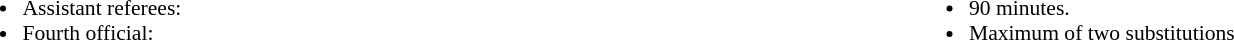<table style="width:100%; font-size:90%">
<tr>
<td style="width:50%; vertical-align:top"><br><ul><li>Assistant referees:</li><li>Fourth official:</li></ul></td>
<td style="width:50%; vertical-align:top"><br><ul><li>90 minutes.</li><li>Maximum of two substitutions</li></ul></td>
</tr>
</table>
